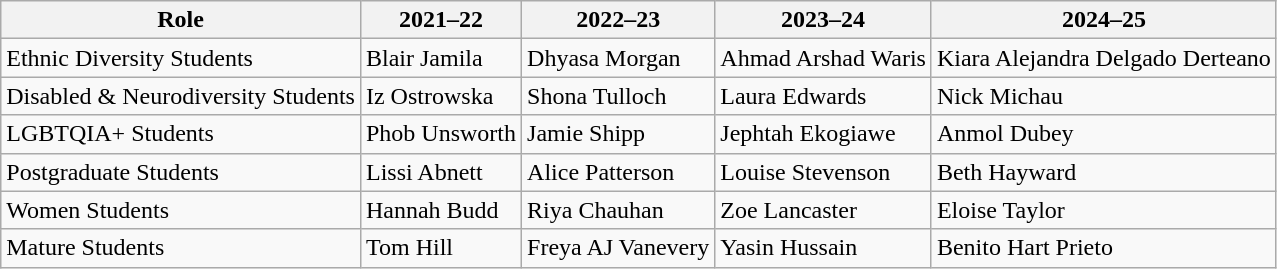<table class="wikitable">
<tr>
<th>Role</th>
<th>2021–22</th>
<th>2022–23</th>
<th>2023–24</th>
<th>2024–25</th>
</tr>
<tr>
<td>Ethnic Diversity Students</td>
<td>Blair Jamila</td>
<td>Dhyasa Morgan</td>
<td>Ahmad Arshad Waris</td>
<td>Kiara Alejandra Delgado Derteano</td>
</tr>
<tr>
<td>Disabled & Neurodiversity Students</td>
<td>Iz Ostrowska</td>
<td>Shona Tulloch</td>
<td>Laura Edwards</td>
<td>Nick Michau</td>
</tr>
<tr>
<td>LGBTQIA+ Students</td>
<td>Phob Unsworth</td>
<td>Jamie Shipp</td>
<td>Jephtah Ekogiawe</td>
<td>Anmol Dubey</td>
</tr>
<tr>
<td>Postgraduate Students</td>
<td>Lissi Abnett</td>
<td>Alice Patterson</td>
<td>Louise Stevenson</td>
<td>Beth Hayward</td>
</tr>
<tr>
<td>Women Students</td>
<td>Hannah Budd</td>
<td>Riya Chauhan</td>
<td>Zoe Lancaster</td>
<td>Eloise Taylor</td>
</tr>
<tr>
<td>Mature Students</td>
<td>Tom Hill</td>
<td>Freya AJ Vanevery</td>
<td>Yasin Hussain</td>
<td>Benito Hart Prieto</td>
</tr>
</table>
